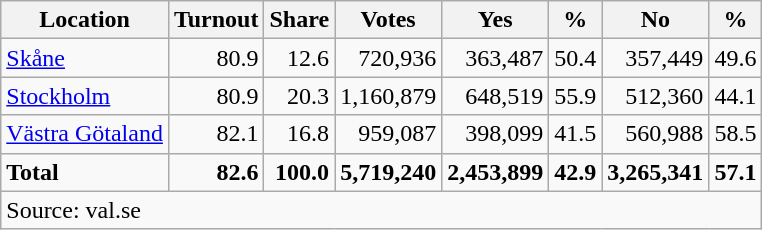<table class="wikitable sortable" style=text-align:right>
<tr>
<th>Location</th>
<th>Turnout</th>
<th>Share</th>
<th>Votes</th>
<th>Yes</th>
<th>%</th>
<th>No</th>
<th>%</th>
</tr>
<tr>
<td align=left><a href='#'>Skåne</a></td>
<td>80.9</td>
<td>12.6</td>
<td>720,936</td>
<td>363,487</td>
<td>50.4</td>
<td>357,449</td>
<td>49.6</td>
</tr>
<tr>
<td align=left><a href='#'>Stockholm</a></td>
<td>80.9</td>
<td>20.3</td>
<td>1,160,879</td>
<td>648,519</td>
<td>55.9</td>
<td>512,360</td>
<td>44.1</td>
</tr>
<tr>
<td align=left><a href='#'>Västra Götaland</a></td>
<td>82.1</td>
<td>16.8</td>
<td>959,087</td>
<td>398,099</td>
<td>41.5</td>
<td>560,988</td>
<td>58.5</td>
</tr>
<tr>
<td align=left><strong>Total</strong></td>
<td><strong>82.6</strong></td>
<td><strong>100.0</strong></td>
<td><strong>5,719,240</strong></td>
<td><strong>2,453,899</strong></td>
<td><strong>42.9</strong></td>
<td><strong>3,265,341</strong></td>
<td><strong>57.1</strong></td>
</tr>
<tr>
<td align=left colspan=8>Source: val.se </td>
</tr>
</table>
